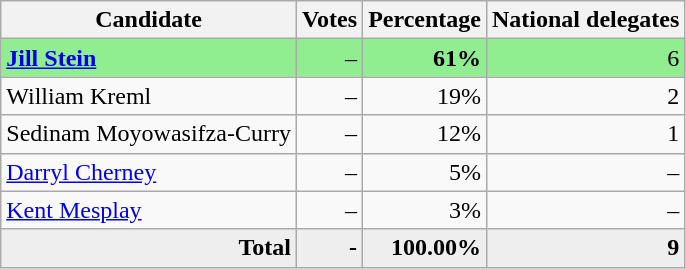<table class="wikitable" style="text-align:right;">
<tr>
<th>Candidate</th>
<th>Votes</th>
<th>Percentage</th>
<th>National delegates</th>
</tr>
<tr style="background:lightgreen;">
<td style="text-align:left;"> <strong><a href='#'>Jill Stein</a></strong></td>
<td>–</td>
<td><strong> 61%</strong></td>
<td>6</td>
</tr>
<tr>
<td style="text-align:left;">William Kreml</td>
<td>–</td>
<td>19%</td>
<td>2</td>
</tr>
<tr>
<td style="text-align:left;">Sedinam Moyowasifza-Curry</td>
<td>–</td>
<td>12%</td>
<td>1</td>
</tr>
<tr>
<td style="text-align:left;"><a href='#'>Darryl Cherney</a></td>
<td>–</td>
<td>5%</td>
<td>–</td>
</tr>
<tr>
<td style="text-align:left;"><a href='#'>Kent Mesplay</a></td>
<td>–</td>
<td>3%</td>
<td>–</td>
</tr>
<tr style="background:#eee;">
<td style="margin-right:0.50px"><strong>Total</strong></td>
<td style="margin-right:0.50px"><strong>-</strong></td>
<td style="margin-right:0.50px"><strong>100.00%</strong></td>
<td style="margin-right:0.50px"><strong>9</strong></td>
</tr>
</table>
